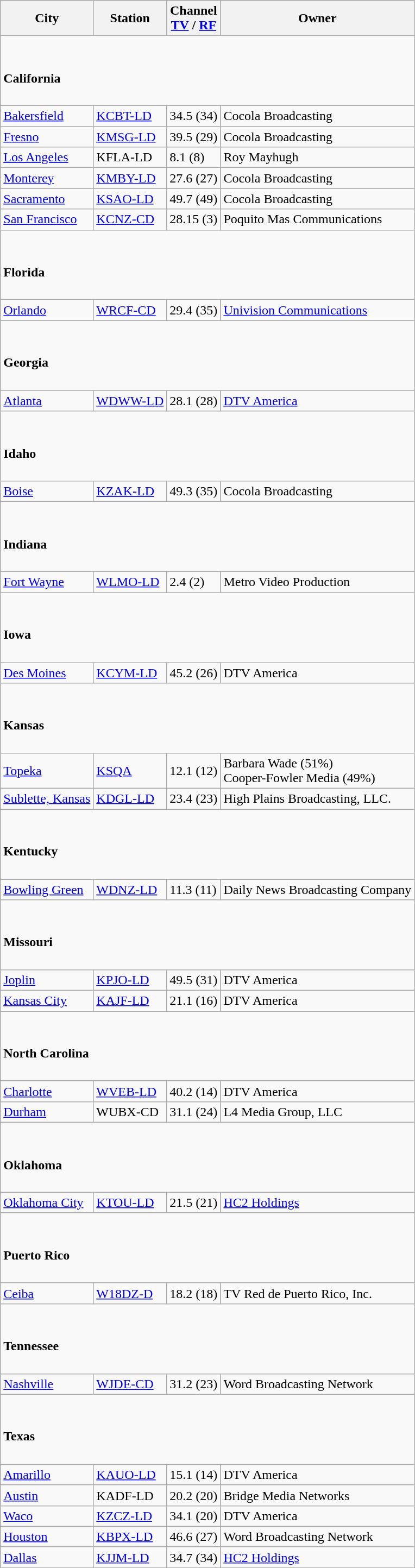<table class="wikitable unsortable">
<tr>
<th>City</th>
<th>Station</th>
<th>Channel<br><a href='#'>TV</a> / <a href='#'>RF</a></th>
<th>Owner</th>
</tr>
<tr>
<td colspan="4"><br><h4>California</h4></td>
</tr>
<tr>
<td><a href='#'>Bakersfield</a></td>
<td><a href='#'>KCBT-LD</a></td>
<td>34.5 (34)</td>
<td>Cocola Broadcasting</td>
</tr>
<tr>
<td><a href='#'>Fresno</a></td>
<td><a href='#'>KMSG-LD</a></td>
<td>39.5 (29)</td>
<td>Cocola Broadcasting</td>
</tr>
<tr>
<td><a href='#'>Los Angeles</a></td>
<td>KFLA-LD</td>
<td>8.1 (8)</td>
<td>Roy Mayhugh</td>
</tr>
<tr>
<td><a href='#'>Monterey</a></td>
<td><a href='#'>KMBY-LD</a></td>
<td>27.6 (27)</td>
<td>Cocola Broadcasting</td>
</tr>
<tr>
<td><a href='#'>Sacramento</a></td>
<td><a href='#'>KSAO-LD</a></td>
<td>49.7 (49)</td>
<td>Cocola Broadcasting</td>
</tr>
<tr>
<td><a href='#'>San Francisco</a></td>
<td><a href='#'>KCNZ-CD</a></td>
<td>28.15 (3)</td>
<td>Poquito Mas Communications</td>
</tr>
<tr>
<td colspan="4"><br><h4>Florida</h4></td>
</tr>
<tr>
<td><a href='#'>Orlando</a></td>
<td><a href='#'>WRCF-CD</a></td>
<td>29.4 (35)</td>
<td><a href='#'>Univision Communications</a></td>
</tr>
<tr>
<td colspan="4"><br><h4>Georgia</h4></td>
</tr>
<tr>
<td><a href='#'>Atlanta</a></td>
<td><a href='#'>WDWW-LD</a></td>
<td>28.1 (28)</td>
<td><a href='#'>DTV America</a></td>
</tr>
<tr>
<td colspan="4"><br><h4>Idaho</h4></td>
</tr>
<tr>
<td><a href='#'>Boise</a></td>
<td><a href='#'>KZAK-LD</a></td>
<td>49.3 (35)</td>
<td>Cocola Broadcasting</td>
</tr>
<tr>
<td colspan="4"><br><h4>Indiana</h4></td>
</tr>
<tr>
<td><a href='#'>Fort Wayne</a></td>
<td><a href='#'>WLMO-LD</a></td>
<td>2.4 (2)</td>
<td>Metro Video Production</td>
</tr>
<tr>
<td colspan="4"><br><h4>Iowa</h4></td>
</tr>
<tr>
<td><a href='#'>Des Moines</a></td>
<td><a href='#'>KCYM-LD</a></td>
<td>45.2 (26)</td>
<td>DTV America</td>
</tr>
<tr>
<td colspan="4"><br><h4>Kansas</h4></td>
</tr>
<tr>
<td><a href='#'>Topeka</a></td>
<td><a href='#'>KSQA</a></td>
<td>12.1 (12)</td>
<td>Barbara Wade (51%)<br>Cooper-Fowler Media (49%)</td>
</tr>
<tr>
<td><a href='#'>Sublette, Kansas</a></td>
<td><a href='#'>KDGL-LD</a></td>
<td>23.4 (23)</td>
<td>High Plains Broadcasting, LLC.</td>
</tr>
<tr>
<td colspan="4"><br><h4>Kentucky</h4></td>
</tr>
<tr>
<td><a href='#'>Bowling Green</a></td>
<td><a href='#'>WDNZ-LD</a></td>
<td>11.3 (11)</td>
<td>Daily News Broadcasting Company</td>
</tr>
<tr>
<td colspan="4"><br><h4>Missouri</h4></td>
</tr>
<tr>
<td><a href='#'>Joplin</a></td>
<td><a href='#'>KPJO-LD</a></td>
<td>49.5 (31)</td>
<td>DTV America</td>
</tr>
<tr>
<td><a href='#'>Kansas City</a></td>
<td><a href='#'>KAJF-LD</a></td>
<td>21.1 (16)</td>
<td>DTV America</td>
</tr>
<tr>
<td colspan="4"><br><h4>North Carolina</h4></td>
</tr>
<tr>
<td><a href='#'>Charlotte</a></td>
<td><a href='#'>WVEB-LD</a></td>
<td>40.2 (14)</td>
<td>DTV America</td>
</tr>
<tr>
<td><a href='#'>Durham</a></td>
<td>WUBX-CD</td>
<td>31.1 (24)</td>
<td>L4 Media Group, LLC</td>
</tr>
<tr>
<td colspan="4"><br><h4>Oklahoma</h4></td>
</tr>
<tr>
<td><a href='#'>Oklahoma City</a></td>
<td><a href='#'>KTOU-LD</a></td>
<td>21.5 (21)</td>
<td><a href='#'>HC2 Holdings</a></td>
</tr>
<tr>
</tr>
<tr>
<td colspan="4"><br><h4>Puerto Rico</h4></td>
</tr>
<tr>
<td><a href='#'>Ceiba</a></td>
<td><a href='#'>W18DZ-D</a></td>
<td>18.2 (18)</td>
<td>TV Red de Puerto Rico, Inc.</td>
</tr>
<tr>
<td colspan="4"><br><h4>Tennessee</h4></td>
</tr>
<tr>
<td><a href='#'>Nashville</a></td>
<td><a href='#'>WJDE-CD</a></td>
<td>31.2 (23)</td>
<td>Word Broadcasting Network</td>
</tr>
<tr>
<td colspan="4"><br><h4>Texas</h4></td>
</tr>
<tr>
<td><a href='#'>Amarillo</a></td>
<td><a href='#'>KAUO-LD</a></td>
<td>15.1 (14)</td>
<td>DTV America</td>
</tr>
<tr>
<td><a href='#'>Austin</a></td>
<td>KADF-LD</td>
<td>20.2 (20)</td>
<td>Bridge Media Networks</td>
</tr>
<tr>
<td><a href='#'>Waco</a></td>
<td><a href='#'>KZCZ-LD</a></td>
<td>34.1 (20)</td>
<td>DTV America</td>
</tr>
<tr>
<td><a href='#'>Houston</a></td>
<td><a href='#'>KBPX-LD</a></td>
<td>46.6 (27)</td>
<td>Word Broadcasting Network</td>
</tr>
<tr>
<td><a href='#'>Dallas</a></td>
<td><a href='#'>KJJM-LD</a></td>
<td>34.7 (34)</td>
<td><a href='#'>HC2 Holdings</a></td>
</tr>
<tr>
</tr>
</table>
